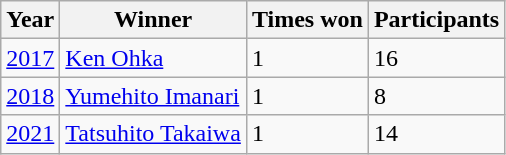<table class="wikitable sortable">
<tr>
<th>Year</th>
<th>Winner</th>
<th>Times won</th>
<th>Participants</th>
</tr>
<tr>
<td><a href='#'>2017</a></td>
<td><a href='#'>Ken Ohka</a></td>
<td>1</td>
<td>16</td>
</tr>
<tr>
<td><a href='#'>2018</a></td>
<td><a href='#'>Yumehito Imanari</a></td>
<td>1</td>
<td>8</td>
</tr>
<tr>
<td><a href='#'>2021</a></td>
<td><a href='#'>Tatsuhito Takaiwa</a></td>
<td>1</td>
<td>14</td>
</tr>
</table>
